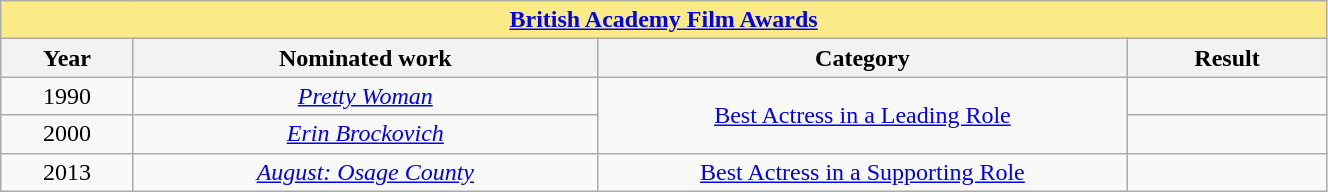<table width="70%" class="wikitable sortable">
<tr>
<th colspan="4" - style="background:#FAEB86;" align="center"><a href='#'>British Academy Film Awards</a></th>
</tr>
<tr>
<th width="10%">Year</th>
<th width="35%">Nominated work</th>
<th width="40%">Category</th>
<th width="15%">Result</th>
</tr>
<tr>
<td align="center">1990</td>
<td align="center"><em><a href='#'>Pretty Woman</a></em></td>
<td rowspan=2 align="center"><a href='#'>Best Actress in a Leading Role</a></td>
<td></td>
</tr>
<tr>
<td align="center">2000</td>
<td align="center"><em><a href='#'>Erin Brockovich</a></em></td>
<td></td>
</tr>
<tr>
<td align="center">2013</td>
<td align="center"><em><a href='#'>August: Osage County</a></em></td>
<td align="center"><a href='#'>Best Actress in a Supporting Role</a></td>
<td></td>
</tr>
</table>
